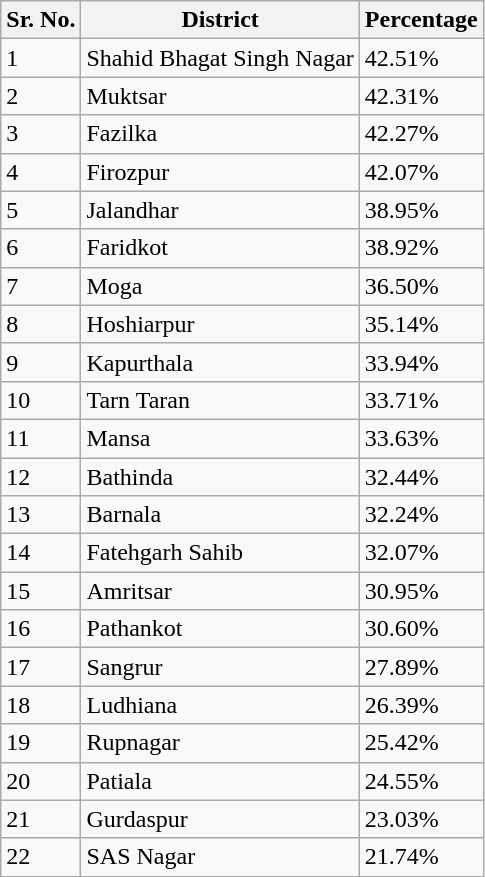<table class="wikitable sortable">
<tr>
<th>Sr. No.</th>
<th>District</th>
<th>Percentage</th>
</tr>
<tr>
<td>1</td>
<td>Shahid Bhagat Singh Nagar</td>
<td>42.51%</td>
</tr>
<tr>
<td>2</td>
<td>Muktsar</td>
<td>42.31%</td>
</tr>
<tr>
<td>3</td>
<td>Fazilka</td>
<td>42.27%</td>
</tr>
<tr>
<td>4</td>
<td>Firozpur</td>
<td>42.07%</td>
</tr>
<tr>
<td>5</td>
<td>Jalandhar</td>
<td>38.95%</td>
</tr>
<tr>
<td>6</td>
<td>Faridkot</td>
<td>38.92%</td>
</tr>
<tr>
<td>7</td>
<td>Moga</td>
<td>36.50%</td>
</tr>
<tr>
<td>8</td>
<td>Hoshiarpur</td>
<td>35.14%</td>
</tr>
<tr>
<td>9</td>
<td>Kapurthala</td>
<td>33.94%</td>
</tr>
<tr>
<td>10</td>
<td>Tarn Taran</td>
<td>33.71%</td>
</tr>
<tr>
<td>11</td>
<td>Mansa</td>
<td>33.63%</td>
</tr>
<tr>
<td>12</td>
<td>Bathinda</td>
<td>32.44%</td>
</tr>
<tr>
<td>13</td>
<td>Barnala</td>
<td>32.24%</td>
</tr>
<tr>
<td>14</td>
<td>Fatehgarh Sahib</td>
<td>32.07%</td>
</tr>
<tr>
<td>15</td>
<td>Amritsar</td>
<td>30.95%</td>
</tr>
<tr>
<td>16</td>
<td>Pathankot</td>
<td>30.60%</td>
</tr>
<tr>
<td>17</td>
<td>Sangrur</td>
<td>27.89%</td>
</tr>
<tr>
<td>18</td>
<td>Ludhiana</td>
<td>26.39%</td>
</tr>
<tr>
<td>19</td>
<td>Rupnagar</td>
<td>25.42%</td>
</tr>
<tr>
<td>20</td>
<td>Patiala</td>
<td>24.55%</td>
</tr>
<tr>
<td>21</td>
<td>Gurdaspur</td>
<td>23.03%</td>
</tr>
<tr>
<td>22</td>
<td>SAS Nagar</td>
<td>21.74%</td>
</tr>
</table>
